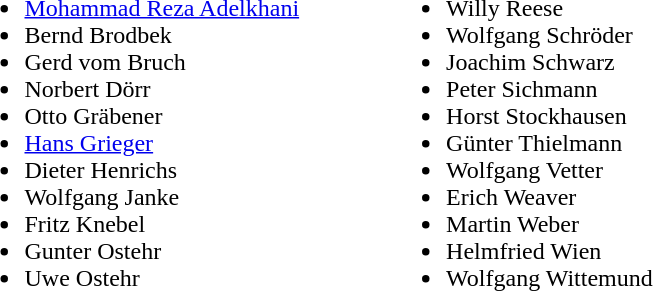<table>
<tr>
<td valign="top"><br><ul><li><a href='#'>Mohammad Reza Adelkhani</a></li><li>Bernd Brodbek</li><li>Gerd vom Bruch</li><li>Norbert Dörr</li><li>Otto Gräbener</li><li><a href='#'>Hans Grieger</a></li><li>Dieter Henrichs</li><li>Wolfgang Janke</li><li>Fritz Knebel</li><li>Gunter Ostehr</li><li>Uwe Ostehr</li></ul></td>
<td width="50"> </td>
<td valign="top"><br><ul><li>Willy Reese</li><li>Wolfgang Schröder</li><li>Joachim Schwarz</li><li>Peter Sichmann</li><li>Horst Stockhausen</li><li>Günter Thielmann</li><li>Wolfgang Vetter</li><li>Erich Weaver</li><li>Martin Weber</li><li>Helmfried Wien</li><li>Wolfgang Wittemund</li></ul></td>
</tr>
</table>
